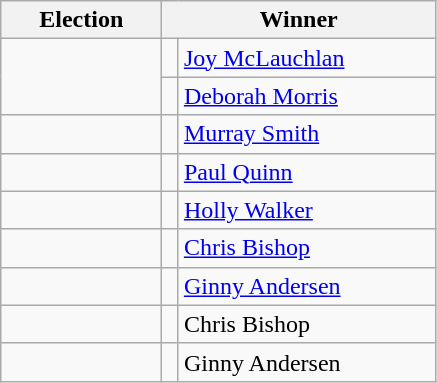<table class=wikitable>
<tr>
<th width=100>Election</th>
<th width=175 colspan=2>Winner</th>
</tr>
<tr>
<td rowspan=2></td>
<td></td>
<td><a href='#'>Joy McLauchlan</a></td>
</tr>
<tr>
<td></td>
<td><a href='#'>Deborah Morris</a></td>
</tr>
<tr>
<td></td>
<td></td>
<td><a href='#'>Murray Smith</a></td>
</tr>
<tr>
<td></td>
<td></td>
<td><a href='#'>Paul Quinn</a></td>
</tr>
<tr>
<td></td>
<td></td>
<td><a href='#'>Holly Walker</a></td>
</tr>
<tr>
<td></td>
<td></td>
<td><a href='#'>Chris Bishop</a></td>
</tr>
<tr>
<td></td>
<td></td>
<td><a href='#'>Ginny Andersen</a></td>
</tr>
<tr>
<td></td>
<td></td>
<td>Chris Bishop</td>
</tr>
<tr>
<td></td>
<td></td>
<td>Ginny Andersen</td>
</tr>
</table>
